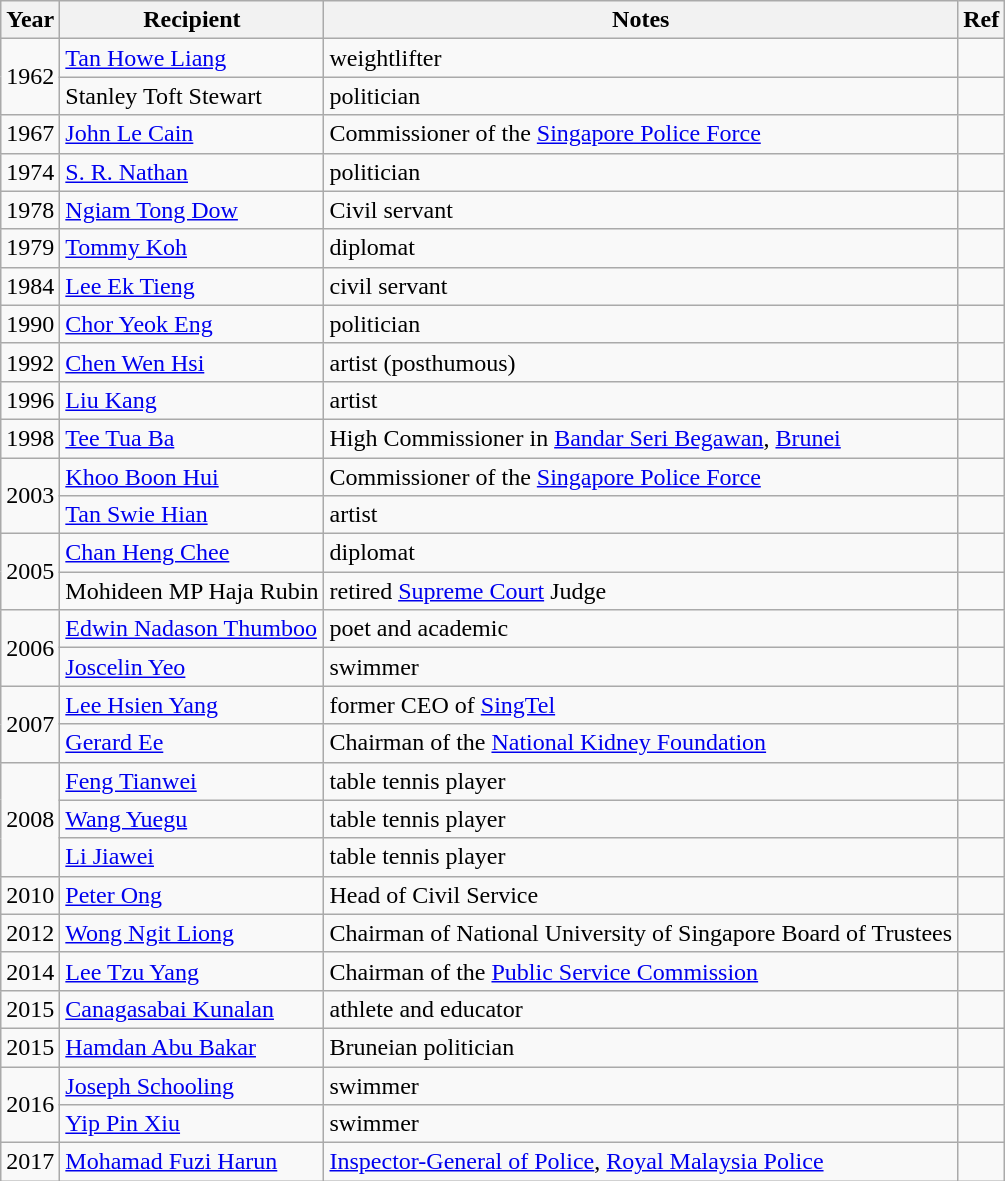<table class="wikitable">
<tr>
<th>Year</th>
<th>Recipient</th>
<th>Notes</th>
<th>Ref</th>
</tr>
<tr>
<td rowspan="2">1962</td>
<td><a href='#'>Tan Howe Liang</a></td>
<td>weightlifter</td>
<td></td>
</tr>
<tr>
<td>Stanley Toft Stewart</td>
<td>politician</td>
<td></td>
</tr>
<tr>
<td>1967</td>
<td><a href='#'>John Le Cain</a></td>
<td>Commissioner of the <a href='#'>Singapore Police Force</a></td>
<td></td>
</tr>
<tr>
<td>1974</td>
<td><a href='#'>S. R. Nathan</a></td>
<td>politician</td>
<td></td>
</tr>
<tr>
<td>1978</td>
<td><a href='#'>Ngiam Tong Dow</a></td>
<td>Civil servant</td>
<td></td>
</tr>
<tr>
<td>1979</td>
<td><a href='#'>Tommy Koh</a></td>
<td>diplomat</td>
<td></td>
</tr>
<tr>
<td>1984</td>
<td><a href='#'>Lee Ek Tieng</a></td>
<td>civil servant</td>
<td></td>
</tr>
<tr>
<td>1990</td>
<td><a href='#'>Chor Yeok Eng</a></td>
<td>politician</td>
<td></td>
</tr>
<tr>
<td>1992</td>
<td><a href='#'>Chen Wen Hsi</a></td>
<td>artist (posthumous)</td>
<td></td>
</tr>
<tr>
<td>1996</td>
<td><a href='#'>Liu Kang</a></td>
<td>artist</td>
<td></td>
</tr>
<tr>
<td>1998</td>
<td><a href='#'>Tee Tua Ba</a></td>
<td>High Commissioner in <a href='#'>Bandar Seri Begawan</a>, <a href='#'>Brunei</a></td>
<td></td>
</tr>
<tr>
<td rowspan="2">2003</td>
<td><a href='#'>Khoo Boon Hui</a></td>
<td>Commissioner of the <a href='#'>Singapore Police Force</a></td>
<td></td>
</tr>
<tr>
<td><a href='#'>Tan Swie Hian</a></td>
<td>artist</td>
<td></td>
</tr>
<tr>
<td rowspan="2">2005</td>
<td><a href='#'>Chan Heng Chee</a></td>
<td>diplomat</td>
<td></td>
</tr>
<tr>
<td>Mohideen MP Haja Rubin</td>
<td>retired <a href='#'>Supreme Court</a> Judge</td>
<td></td>
</tr>
<tr>
<td rowspan="2">2006</td>
<td><a href='#'>Edwin Nadason Thumboo</a></td>
<td>poet and academic</td>
<td></td>
</tr>
<tr>
<td><a href='#'>Joscelin Yeo</a></td>
<td>swimmer</td>
<td></td>
</tr>
<tr>
<td rowspan="2">2007</td>
<td><a href='#'>Lee Hsien Yang</a></td>
<td>former CEO of <a href='#'>SingTel</a></td>
<td></td>
</tr>
<tr>
<td><a href='#'>Gerard Ee</a></td>
<td>Chairman of the <a href='#'>National Kidney Foundation</a></td>
<td></td>
</tr>
<tr>
<td rowspan="3">2008</td>
<td><a href='#'>Feng Tianwei</a></td>
<td>table tennis player</td>
<td></td>
</tr>
<tr>
<td><a href='#'>Wang Yuegu</a></td>
<td>table tennis player</td>
<td></td>
</tr>
<tr>
<td><a href='#'>Li Jiawei</a></td>
<td>table tennis player</td>
<td></td>
</tr>
<tr>
<td>2010</td>
<td><a href='#'>Peter Ong</a></td>
<td>Head of Civil Service</td>
<td></td>
</tr>
<tr>
<td>2012</td>
<td><a href='#'>Wong Ngit Liong</a></td>
<td>Chairman of National University of Singapore Board of Trustees</td>
<td></td>
</tr>
<tr>
<td>2014</td>
<td><a href='#'>Lee Tzu Yang</a></td>
<td>Chairman of the <a href='#'>Public Service Commission</a></td>
<td></td>
</tr>
<tr>
<td>2015</td>
<td><a href='#'>Canagasabai Kunalan</a></td>
<td>athlete and educator</td>
<td></td>
</tr>
<tr>
<td>2015</td>
<td><a href='#'>Hamdan Abu Bakar</a></td>
<td>Bruneian politician</td>
<td></td>
</tr>
<tr>
<td rowspan="2">2016</td>
<td><a href='#'>Joseph Schooling</a></td>
<td>swimmer</td>
<td></td>
</tr>
<tr>
<td><a href='#'>Yip Pin Xiu</a></td>
<td>swimmer</td>
<td></td>
</tr>
<tr>
<td>2017</td>
<td><a href='#'>Mohamad Fuzi Harun</a></td>
<td><a href='#'>Inspector-General of Police</a>, <a href='#'>Royal Malaysia Police</a></td>
<td></td>
</tr>
</table>
